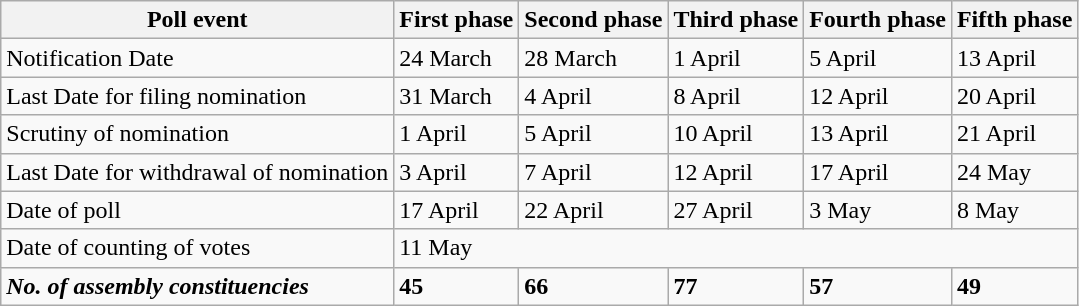<table class="wikitable">
<tr>
<th>Poll event</th>
<th>First phase</th>
<th>Second phase</th>
<th>Third phase</th>
<th>Fourth phase</th>
<th>Fifth phase</th>
</tr>
<tr>
<td>Notification Date</td>
<td>24 March</td>
<td>28 March</td>
<td>1 April</td>
<td>5 April</td>
<td>13 April</td>
</tr>
<tr>
<td>Last Date for filing nomination</td>
<td>31 March</td>
<td>4 April</td>
<td>8 April</td>
<td>12 April</td>
<td>20 April</td>
</tr>
<tr>
<td>Scrutiny of nomination</td>
<td>1 April</td>
<td>5 April</td>
<td>10 April</td>
<td>13 April</td>
<td>21 April</td>
</tr>
<tr>
<td>Last Date for withdrawal of nomination</td>
<td>3 April</td>
<td>7 April</td>
<td>12 April</td>
<td>17 April</td>
<td>24 May</td>
</tr>
<tr>
<td>Date of poll</td>
<td>17 April</td>
<td>22 April</td>
<td>27 April</td>
<td>3 May</td>
<td>8 May</td>
</tr>
<tr>
<td>Date of counting of votes</td>
<td colspan="5">11 May</td>
</tr>
<tr>
<td><strong><em>No. of assembly constituencies</em></strong></td>
<td><strong>45</strong></td>
<td><strong>66</strong></td>
<td><strong>77</strong></td>
<td><strong>57</strong></td>
<td><strong>49</strong></td>
</tr>
</table>
